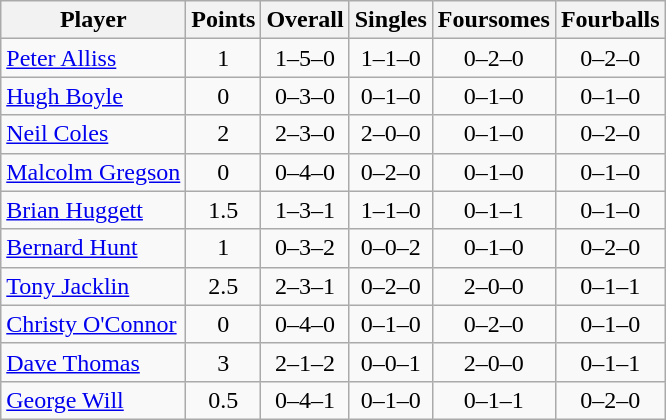<table class="wikitable sortable" style="text-align:center">
<tr>
<th>Player</th>
<th>Points</th>
<th>Overall</th>
<th>Singles</th>
<th>Foursomes</th>
<th>Fourballs</th>
</tr>
<tr>
<td align=left><a href='#'>Peter Alliss</a></td>
<td>1</td>
<td>1–5–0</td>
<td>1–1–0</td>
<td>0–2–0</td>
<td>0–2–0</td>
</tr>
<tr>
<td align=left><a href='#'>Hugh Boyle</a></td>
<td>0</td>
<td>0–3–0</td>
<td>0–1–0</td>
<td>0–1–0</td>
<td>0–1–0</td>
</tr>
<tr>
<td align=left><a href='#'>Neil Coles</a></td>
<td>2</td>
<td>2–3–0</td>
<td>2–0–0</td>
<td>0–1–0</td>
<td>0–2–0</td>
</tr>
<tr>
<td align=left><a href='#'>Malcolm Gregson</a></td>
<td>0</td>
<td>0–4–0</td>
<td>0–2–0</td>
<td>0–1–0</td>
<td>0–1–0</td>
</tr>
<tr>
<td align=left><a href='#'>Brian Huggett</a></td>
<td>1.5</td>
<td>1–3–1</td>
<td>1–1–0</td>
<td>0–1–1</td>
<td>0–1–0</td>
</tr>
<tr>
<td align=left><a href='#'>Bernard Hunt</a></td>
<td>1</td>
<td>0–3–2</td>
<td>0–0–2</td>
<td>0–1–0</td>
<td>0–2–0</td>
</tr>
<tr>
<td align=left><a href='#'>Tony Jacklin</a></td>
<td>2.5</td>
<td>2–3–1</td>
<td>0–2–0</td>
<td>2–0–0</td>
<td>0–1–1</td>
</tr>
<tr>
<td align=left><a href='#'>Christy O'Connor</a></td>
<td>0</td>
<td>0–4–0</td>
<td>0–1–0</td>
<td>0–2–0</td>
<td>0–1–0</td>
</tr>
<tr>
<td align=left><a href='#'>Dave Thomas</a></td>
<td>3</td>
<td>2–1–2</td>
<td>0–0–1</td>
<td>2–0–0</td>
<td>0–1–1</td>
</tr>
<tr>
<td align=left><a href='#'>George Will</a></td>
<td>0.5</td>
<td>0–4–1</td>
<td>0–1–0</td>
<td>0–1–1</td>
<td>0–2–0</td>
</tr>
</table>
